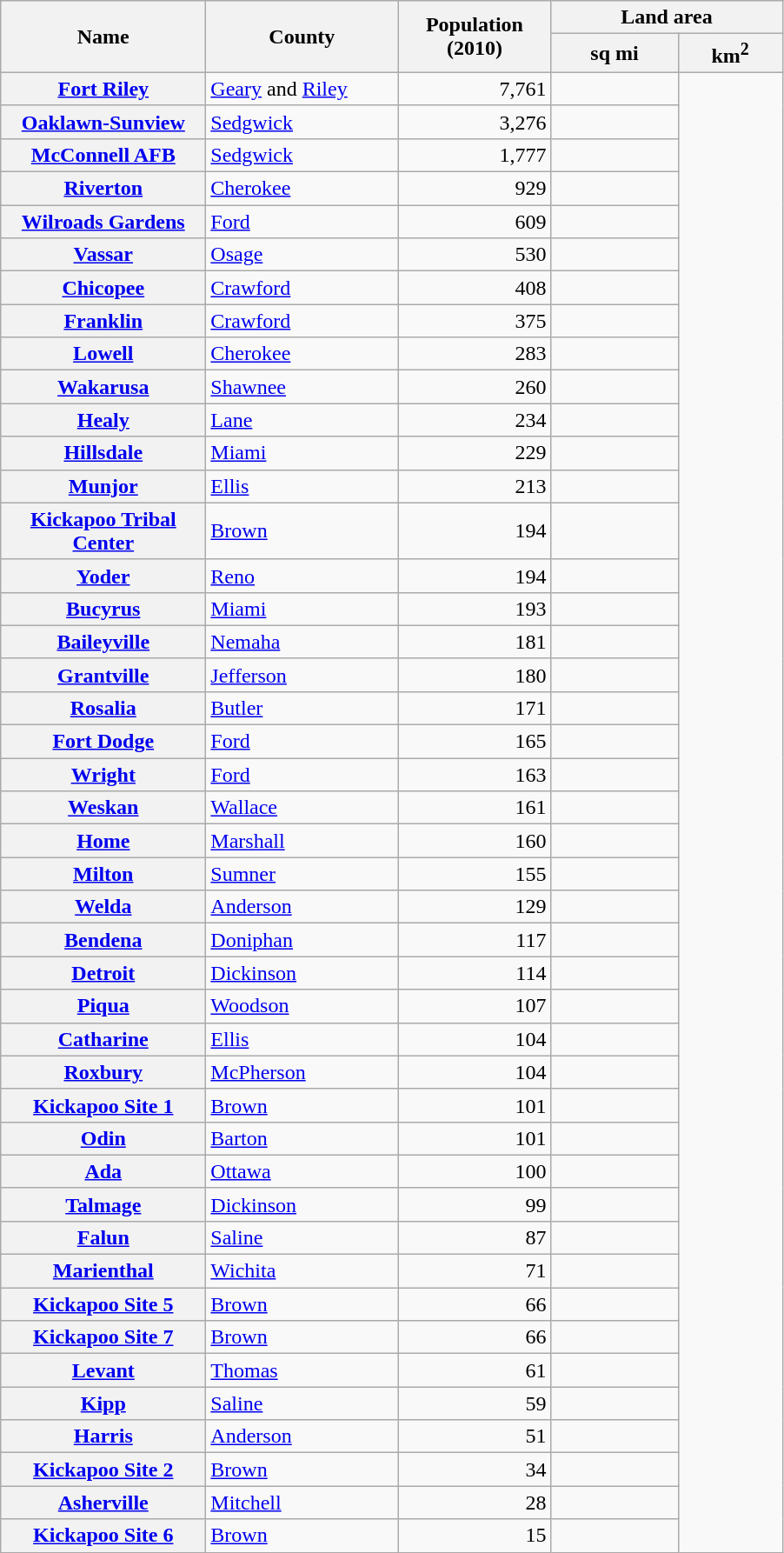<table class="wikitable plainrowheaders sortable" style="font-size:100%;">
<tr>
<th scope="col" width="150" rowspan=2>Name</th>
<th scope="col" width="140" rowspan=2>County</th>
<th scope="col" width="110" rowspan=2>Population (2010)</th>
<th scope="col" width="170" colspan=2>Land area</th>
</tr>
<tr>
<th>sq mi</th>
<th>km<sup>2</sup></th>
</tr>
<tr>
<th scope="row"><a href='#'>Fort Riley</a></th>
<td><a href='#'>Geary</a> and <a href='#'>Riley</a></td>
<td align=right>7,761</td>
<td></td>
</tr>
<tr>
<th scope="row"><a href='#'>Oaklawn-Sunview</a></th>
<td><a href='#'>Sedgwick</a></td>
<td align=right>3,276</td>
<td></td>
</tr>
<tr>
<th scope="row"><a href='#'>McConnell AFB</a></th>
<td><a href='#'>Sedgwick</a></td>
<td align=right>1,777</td>
<td></td>
</tr>
<tr>
<th scope="row"><a href='#'>Riverton</a></th>
<td><a href='#'>Cherokee</a></td>
<td align=right>929</td>
<td></td>
</tr>
<tr>
<th scope="row"><a href='#'>Wilroads Gardens</a></th>
<td><a href='#'>Ford</a></td>
<td align=right>609</td>
<td></td>
</tr>
<tr>
<th scope="row"><a href='#'>Vassar</a></th>
<td><a href='#'>Osage</a></td>
<td align=right>530</td>
<td></td>
</tr>
<tr>
<th scope="row"><a href='#'>Chicopee</a></th>
<td><a href='#'>Crawford</a></td>
<td align=right>408</td>
<td></td>
</tr>
<tr>
<th scope="row"><a href='#'>Franklin</a></th>
<td><a href='#'>Crawford</a></td>
<td align=right>375</td>
<td></td>
</tr>
<tr>
<th scope="row"><a href='#'>Lowell</a></th>
<td><a href='#'>Cherokee</a></td>
<td align=right>283</td>
<td></td>
</tr>
<tr>
<th scope="row"><a href='#'>Wakarusa</a></th>
<td><a href='#'>Shawnee</a></td>
<td align=right>260</td>
<td></td>
</tr>
<tr>
<th scope="row"><a href='#'>Healy</a></th>
<td><a href='#'>Lane</a></td>
<td align=right>234</td>
<td></td>
</tr>
<tr>
<th scope="row"><a href='#'>Hillsdale</a></th>
<td><a href='#'>Miami</a></td>
<td align=right>229</td>
<td></td>
</tr>
<tr>
<th scope="row"><a href='#'>Munjor</a></th>
<td><a href='#'>Ellis</a></td>
<td align=right>213</td>
<td></td>
</tr>
<tr>
<th scope="row"><a href='#'>Kickapoo Tribal Center</a></th>
<td><a href='#'>Brown</a></td>
<td align=right>194</td>
<td></td>
</tr>
<tr>
<th scope="row"><a href='#'>Yoder</a></th>
<td><a href='#'>Reno</a></td>
<td align=right>194</td>
<td></td>
</tr>
<tr>
<th scope="row"><a href='#'>Bucyrus</a></th>
<td><a href='#'>Miami</a></td>
<td align=right>193</td>
<td></td>
</tr>
<tr>
<th scope="row"><a href='#'>Baileyville</a></th>
<td><a href='#'>Nemaha</a></td>
<td align=right>181</td>
<td></td>
</tr>
<tr>
<th scope="row"><a href='#'>Grantville</a></th>
<td><a href='#'>Jefferson</a></td>
<td align=right>180</td>
<td></td>
</tr>
<tr>
<th scope="row"><a href='#'>Rosalia</a></th>
<td><a href='#'>Butler</a></td>
<td align=right>171</td>
<td></td>
</tr>
<tr>
<th scope="row"><a href='#'>Fort Dodge</a></th>
<td><a href='#'>Ford</a></td>
<td align=right>165</td>
<td></td>
</tr>
<tr>
<th scope="row"><a href='#'>Wright</a></th>
<td><a href='#'>Ford</a></td>
<td align=right>163</td>
<td></td>
</tr>
<tr>
<th scope="row"><a href='#'>Weskan</a></th>
<td><a href='#'>Wallace</a></td>
<td align=right>161</td>
<td></td>
</tr>
<tr>
<th scope="row"><a href='#'>Home</a></th>
<td><a href='#'>Marshall</a></td>
<td align=right>160</td>
<td></td>
</tr>
<tr>
<th scope="row"><a href='#'>Milton</a></th>
<td><a href='#'>Sumner</a></td>
<td align=right>155</td>
<td></td>
</tr>
<tr>
<th scope="row"><a href='#'>Welda</a></th>
<td><a href='#'>Anderson</a></td>
<td align=right>129</td>
<td></td>
</tr>
<tr>
<th scope="row"><a href='#'>Bendena</a></th>
<td><a href='#'>Doniphan</a></td>
<td align=right>117</td>
<td></td>
</tr>
<tr>
<th scope="row"><a href='#'>Detroit</a></th>
<td><a href='#'>Dickinson</a></td>
<td align=right>114</td>
<td></td>
</tr>
<tr>
<th scope="row"><a href='#'>Piqua</a></th>
<td><a href='#'>Woodson</a></td>
<td align=right>107</td>
<td></td>
</tr>
<tr>
<th scope="row"><a href='#'>Catharine</a></th>
<td><a href='#'>Ellis</a></td>
<td align=right>104</td>
<td></td>
</tr>
<tr>
<th scope="row"><a href='#'>Roxbury</a></th>
<td><a href='#'>McPherson</a></td>
<td align=right>104</td>
<td></td>
</tr>
<tr>
<th scope="row"><a href='#'>Kickapoo Site 1</a></th>
<td><a href='#'>Brown</a></td>
<td align=right>101</td>
<td></td>
</tr>
<tr>
<th scope="row"><a href='#'>Odin</a></th>
<td><a href='#'>Barton</a></td>
<td align=right>101</td>
<td></td>
</tr>
<tr>
<th scope="row"><a href='#'>Ada</a></th>
<td><a href='#'>Ottawa</a></td>
<td align=right>100</td>
<td></td>
</tr>
<tr>
<th scope="row"><a href='#'>Talmage</a></th>
<td><a href='#'>Dickinson</a></td>
<td align=right>99</td>
<td></td>
</tr>
<tr>
<th scope="row"><a href='#'>Falun</a></th>
<td><a href='#'>Saline</a></td>
<td align=right>87</td>
<td></td>
</tr>
<tr>
<th scope="row"><a href='#'>Marienthal</a></th>
<td><a href='#'>Wichita</a></td>
<td align=right>71</td>
<td></td>
</tr>
<tr>
<th scope="row"><a href='#'>Kickapoo Site 5</a></th>
<td><a href='#'>Brown</a></td>
<td align=right>66</td>
<td></td>
</tr>
<tr>
<th scope="row"><a href='#'>Kickapoo Site 7</a></th>
<td><a href='#'>Brown</a></td>
<td align=right>66</td>
<td></td>
</tr>
<tr>
<th scope="row"><a href='#'>Levant</a></th>
<td><a href='#'>Thomas</a></td>
<td align=right>61</td>
<td></td>
</tr>
<tr>
<th scope="row"><a href='#'>Kipp</a></th>
<td><a href='#'>Saline</a></td>
<td align=right>59</td>
<td></td>
</tr>
<tr>
<th scope="row"><a href='#'>Harris</a></th>
<td><a href='#'>Anderson</a></td>
<td align=right>51</td>
<td></td>
</tr>
<tr>
<th scope="row"><a href='#'>Kickapoo Site 2</a></th>
<td><a href='#'>Brown</a></td>
<td align=right>34</td>
<td></td>
</tr>
<tr>
<th scope="row"><a href='#'>Asherville</a></th>
<td><a href='#'>Mitchell</a></td>
<td align=right>28</td>
<td></td>
</tr>
<tr>
<th scope="row"><a href='#'>Kickapoo Site 6</a></th>
<td><a href='#'>Brown</a></td>
<td align=right>15</td>
<td></td>
</tr>
</table>
